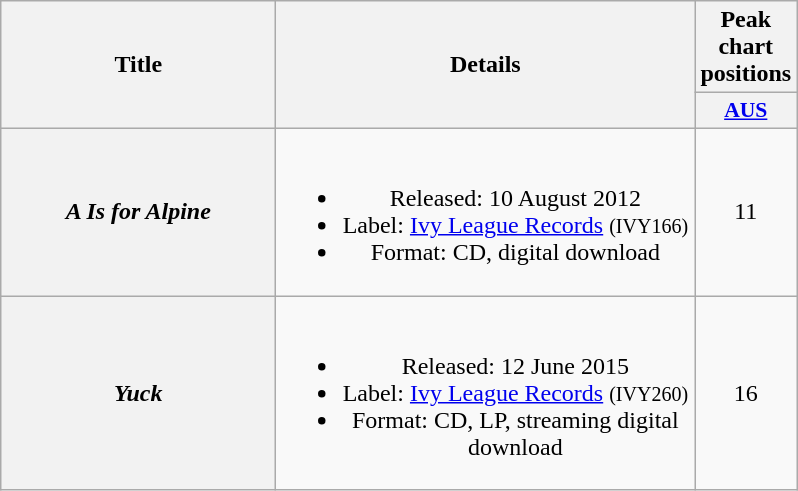<table class="wikitable plainrowheaders" style="text-align:center;" border="1">
<tr>
<th scope="col" rowspan="2" style="width:11em;">Title</th>
<th scope="col" rowspan="2" style="width:17em;">Details</th>
<th scope="col" colspan="1">Peak chart positions</th>
</tr>
<tr>
<th scope="col" style="width:3em;font-size:90%;"><a href='#'>AUS</a><br></th>
</tr>
<tr>
<th scope="row"><em>A Is for Alpine</em></th>
<td><br><ul><li>Released: 10 August 2012</li><li>Label: <a href='#'>Ivy League Records</a> <small>(IVY166)</small></li><li>Format: CD, digital download</li></ul></td>
<td>11</td>
</tr>
<tr>
<th scope="row"><em>Yuck</em></th>
<td><br><ul><li>Released: 12 June 2015</li><li>Label: <a href='#'>Ivy League Records</a> <small>(IVY260)</small></li><li>Format: CD, LP, streaming digital download</li></ul></td>
<td>16</td>
</tr>
</table>
